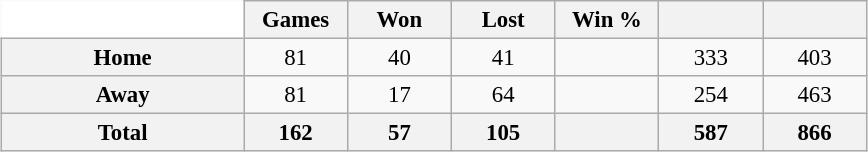<table class="wikitable" style="font-size:95%; text-align:center; width:38em; border:0;margin:0.5em auto;">
<tr>
<td width="28%" style="background:#fff;border:0;"></td>
<th width="12%">Games</th>
<th width="12%">Won</th>
<th width="12%">Lost</th>
<th width="12%">Win %</th>
<th width="12%"></th>
<th width="12%"></th>
</tr>
<tr>
<th>Home</th>
<td>81</td>
<td>40</td>
<td>41</td>
<td></td>
<td>333</td>
<td>403</td>
</tr>
<tr>
<th>Away</th>
<td>81</td>
<td>17</td>
<td>64</td>
<td></td>
<td>254</td>
<td>463</td>
</tr>
<tr>
<th>Total</th>
<th>162</th>
<th>57</th>
<th>105</th>
<th></th>
<th>587</th>
<th>866</th>
</tr>
</table>
